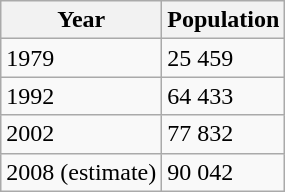<table class="wikitable">
<tr>
<th>Year</th>
<th>Population</th>
</tr>
<tr>
<td>1979</td>
<td>25 459</td>
</tr>
<tr>
<td>1992</td>
<td>64 433</td>
</tr>
<tr>
<td>2002</td>
<td>77 832</td>
</tr>
<tr>
<td>2008 (estimate)</td>
<td>90 042</td>
</tr>
</table>
